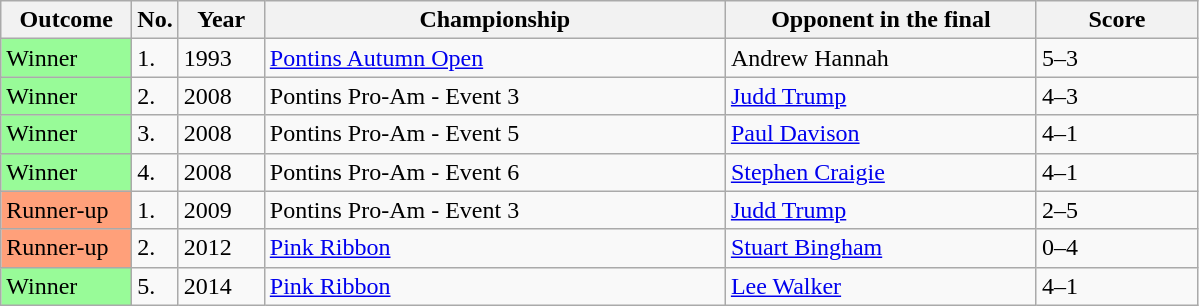<table class="sortable wikitable">
<tr>
<th width="80">Outcome</th>
<th width="20">No.</th>
<th width="50">Year</th>
<th width="300">Championship</th>
<th width="200">Opponent in the final</th>
<th width="100">Score</th>
</tr>
<tr>
<td style="background:#98FB98">Winner</td>
<td>1.</td>
<td>1993</td>
<td><a href='#'>Pontins Autumn Open</a></td>
<td> Andrew Hannah</td>
<td>5–3</td>
</tr>
<tr>
<td style="background:#98FB98">Winner</td>
<td>2.</td>
<td>2008</td>
<td>Pontins Pro-Am - Event 3</td>
<td> <a href='#'>Judd Trump</a></td>
<td>4–3</td>
</tr>
<tr>
<td style="background:#98FB98">Winner</td>
<td>3.</td>
<td>2008</td>
<td>Pontins Pro-Am - Event 5</td>
<td> <a href='#'>Paul Davison</a></td>
<td>4–1</td>
</tr>
<tr>
<td style="background:#98FB98">Winner</td>
<td>4.</td>
<td>2008</td>
<td>Pontins Pro-Am - Event 6</td>
<td> <a href='#'>Stephen Craigie</a></td>
<td>4–1</td>
</tr>
<tr>
<td style="background:#ffa07a;">Runner-up</td>
<td>1.</td>
<td>2009</td>
<td>Pontins Pro-Am - Event 3</td>
<td> <a href='#'>Judd Trump</a></td>
<td>2–5</td>
</tr>
<tr>
<td style="background:#ffa07a;">Runner-up</td>
<td>2.</td>
<td>2012</td>
<td><a href='#'>Pink Ribbon</a></td>
<td> <a href='#'>Stuart Bingham</a></td>
<td>0–4</td>
</tr>
<tr>
<td style="background:#98FB98">Winner</td>
<td>5.</td>
<td>2014</td>
<td><a href='#'>Pink Ribbon</a></td>
<td> <a href='#'>Lee Walker</a></td>
<td>4–1</td>
</tr>
</table>
